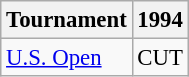<table class="wikitable" style="font-size:95%;">
<tr>
<th>Tournament</th>
<th>1994</th>
</tr>
<tr>
<td><a href='#'>U.S. Open</a></td>
<td align="center">CUT</td>
</tr>
</table>
